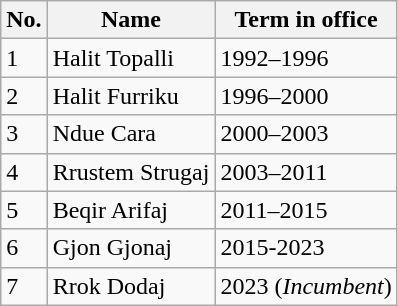<table class="wikitable">
<tr>
<th>No.</th>
<th>Name</th>
<th>Term in office</th>
</tr>
<tr>
<td>1</td>
<td>Halit Topalli</td>
<td>1992–1996</td>
</tr>
<tr>
<td>2</td>
<td>Halit Furriku</td>
<td>1996–2000</td>
</tr>
<tr>
<td>3</td>
<td>Ndue Cara</td>
<td>2000–2003</td>
</tr>
<tr>
<td>4</td>
<td>Rrustem Strugaj</td>
<td>2003–2011</td>
</tr>
<tr>
<td>5</td>
<td>Beqir Arifaj</td>
<td>2011–2015</td>
</tr>
<tr>
<td>6</td>
<td>Gjon Gjonaj</td>
<td>2015-2023</td>
</tr>
<tr>
<td>7</td>
<td>Rrok Dodaj</td>
<td>2023 (<em>Incumbent</em>)</td>
</tr>
</table>
